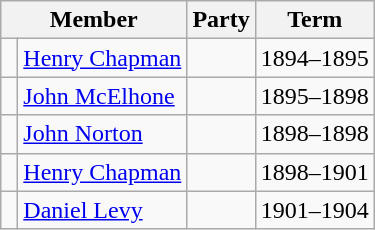<table class="wikitable">
<tr>
<th colspan="2">Member</th>
<th>Party</th>
<th>Term</th>
</tr>
<tr>
<td> </td>
<td><a href='#'>Henry Chapman</a></td>
<td></td>
<td>1894–1895</td>
</tr>
<tr>
<td> </td>
<td><a href='#'>John McElhone</a></td>
<td></td>
<td>1895–1898</td>
</tr>
<tr>
<td> </td>
<td><a href='#'>John Norton</a></td>
<td></td>
<td>1898–1898</td>
</tr>
<tr>
<td> </td>
<td><a href='#'>Henry Chapman</a></td>
<td></td>
<td>1898–1901</td>
</tr>
<tr>
<td> </td>
<td><a href='#'>Daniel Levy</a></td>
<td></td>
<td>1901–1904</td>
</tr>
</table>
